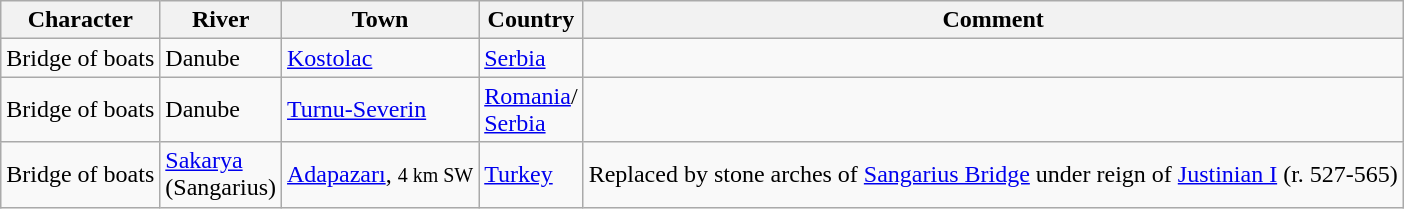<table class="wikitable sortable">
<tr class="hintergrundfarbe6">
<th>Character</th>
<th>River</th>
<th>Town</th>
<th>Country</th>
<th>Comment</th>
</tr>
<tr>
<td>Bridge of boats</td>
<td>Danube</td>
<td><a href='#'>Kostolac</a></td>
<td><a href='#'>Serbia</a></td>
<td></td>
</tr>
<tr>
<td>Bridge of boats</td>
<td>Danube</td>
<td><a href='#'>Turnu-Severin</a></td>
<td><a href='#'>Romania</a>/<br><a href='#'>Serbia</a></td>
<td></td>
</tr>
<tr>
<td>Bridge of boats</td>
<td><a href='#'>Sakarya</a><br>(Sangarius)</td>
<td><a href='#'>Adapazarı</a>, <small>4 km SW</small></td>
<td><a href='#'>Turkey</a></td>
<td>Replaced by stone arches of <a href='#'>Sangarius Bridge</a> under reign of <a href='#'>Justinian I</a> (r. 527-565)</td>
</tr>
</table>
